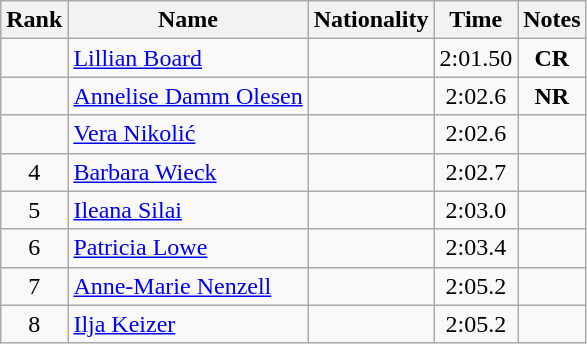<table class="wikitable sortable" style="text-align:center">
<tr>
<th>Rank</th>
<th>Name</th>
<th>Nationality</th>
<th>Time</th>
<th>Notes</th>
</tr>
<tr>
<td></td>
<td align=left><a href='#'>Lillian Board</a></td>
<td align=left></td>
<td>2:01.50</td>
<td><strong>CR</strong></td>
</tr>
<tr>
<td></td>
<td align=left><a href='#'>Annelise Damm Olesen</a></td>
<td align=left></td>
<td>2:02.6</td>
<td><strong>NR</strong></td>
</tr>
<tr>
<td></td>
<td align=left><a href='#'>Vera Nikolić</a></td>
<td align=left></td>
<td>2:02.6</td>
<td></td>
</tr>
<tr>
<td>4</td>
<td align=left><a href='#'>Barbara Wieck</a></td>
<td align=left></td>
<td>2:02.7</td>
<td></td>
</tr>
<tr>
<td>5</td>
<td align=left><a href='#'>Ileana Silai</a></td>
<td align=left></td>
<td>2:03.0</td>
<td></td>
</tr>
<tr>
<td>6</td>
<td align=left><a href='#'>Patricia Lowe</a></td>
<td align=left></td>
<td>2:03.4</td>
<td></td>
</tr>
<tr>
<td>7</td>
<td align=left><a href='#'>Anne-Marie Nenzell</a></td>
<td align=left></td>
<td>2:05.2</td>
<td></td>
</tr>
<tr>
<td>8</td>
<td align=left><a href='#'>Ilja Keizer</a></td>
<td align=left></td>
<td>2:05.2</td>
<td></td>
</tr>
</table>
